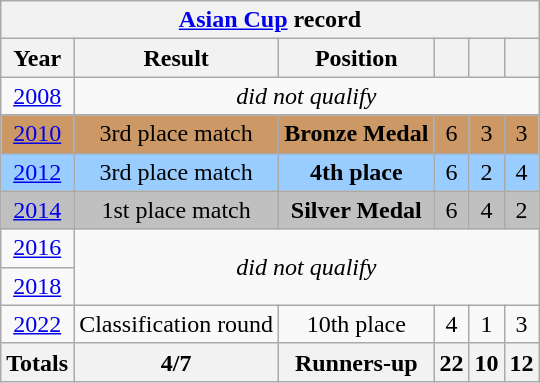<table class="wikitable" style="text-align: center;">
<tr>
<th colspan=6><a href='#'>Asian Cup</a> record</th>
</tr>
<tr>
<th>Year</th>
<th>Result</th>
<th>Position</th>
<th></th>
<th></th>
<th></th>
</tr>
<tr>
<td> <a href='#'>2008</a></td>
<td colspan = 6><em>did not qualify</em></td>
</tr>
<tr>
</tr>
<tr style="background:#c96;">
<td> <a href='#'>2010</a></td>
<td>3rd place match</td>
<td><strong>Bronze Medal</strong></td>
<td>6</td>
<td>3</td>
<td>3</td>
</tr>
<tr style="background:#9acdff;">
<td> <a href='#'>2012</a></td>
<td>3rd place match</td>
<td><strong>4th place</strong></td>
<td>6</td>
<td>2</td>
<td>4</td>
</tr>
<tr style="background:silver;">
<td> <a href='#'>2014</a></td>
<td>1st place match</td>
<td><strong>Silver Medal</strong></td>
<td>6</td>
<td>4</td>
<td>2</td>
</tr>
<tr>
<td> <a href='#'>2016</a></td>
<td colspan = 6 rowspan=2><em>did not qualify</em></td>
</tr>
<tr>
<td> <a href='#'>2018</a></td>
</tr>
<tr>
<td> <a href='#'>2022</a></td>
<td>Classification round</td>
<td>10th place</td>
<td>4</td>
<td>1</td>
<td>3</td>
</tr>
<tr>
<th>Totals</th>
<th>4/7</th>
<th>Runners-up</th>
<th>22</th>
<th>10</th>
<th>12</th>
</tr>
</table>
